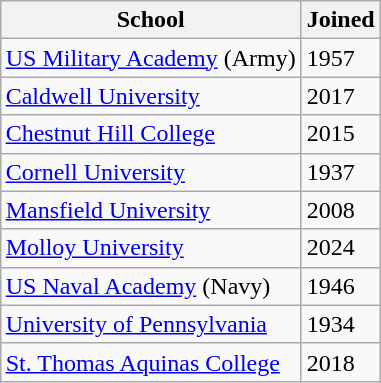<table class="wikitable"  style="float:right; margin-top:0;">
<tr>
<th>School</th>
<th>Joined</th>
</tr>
<tr>
<td><a href='#'>US Military Academy</a> (Army)</td>
<td>1957</td>
</tr>
<tr>
<td><a href='#'>Caldwell University</a></td>
<td>2017</td>
</tr>
<tr>
<td><a href='#'>Chestnut Hill College</a></td>
<td>2015</td>
</tr>
<tr>
<td><a href='#'>Cornell University</a></td>
<td>1937</td>
</tr>
<tr>
<td><a href='#'>Mansfield University</a></td>
<td>2008</td>
</tr>
<tr>
<td><a href='#'>Molloy University</a></td>
<td>2024</td>
</tr>
<tr>
<td><a href='#'>US Naval Academy</a> (Navy)</td>
<td>1946</td>
</tr>
<tr>
<td><a href='#'>University of Pennsylvania</a></td>
<td>1934</td>
</tr>
<tr>
<td><a href='#'>St. Thomas Aquinas College</a></td>
<td>2018</td>
</tr>
</table>
